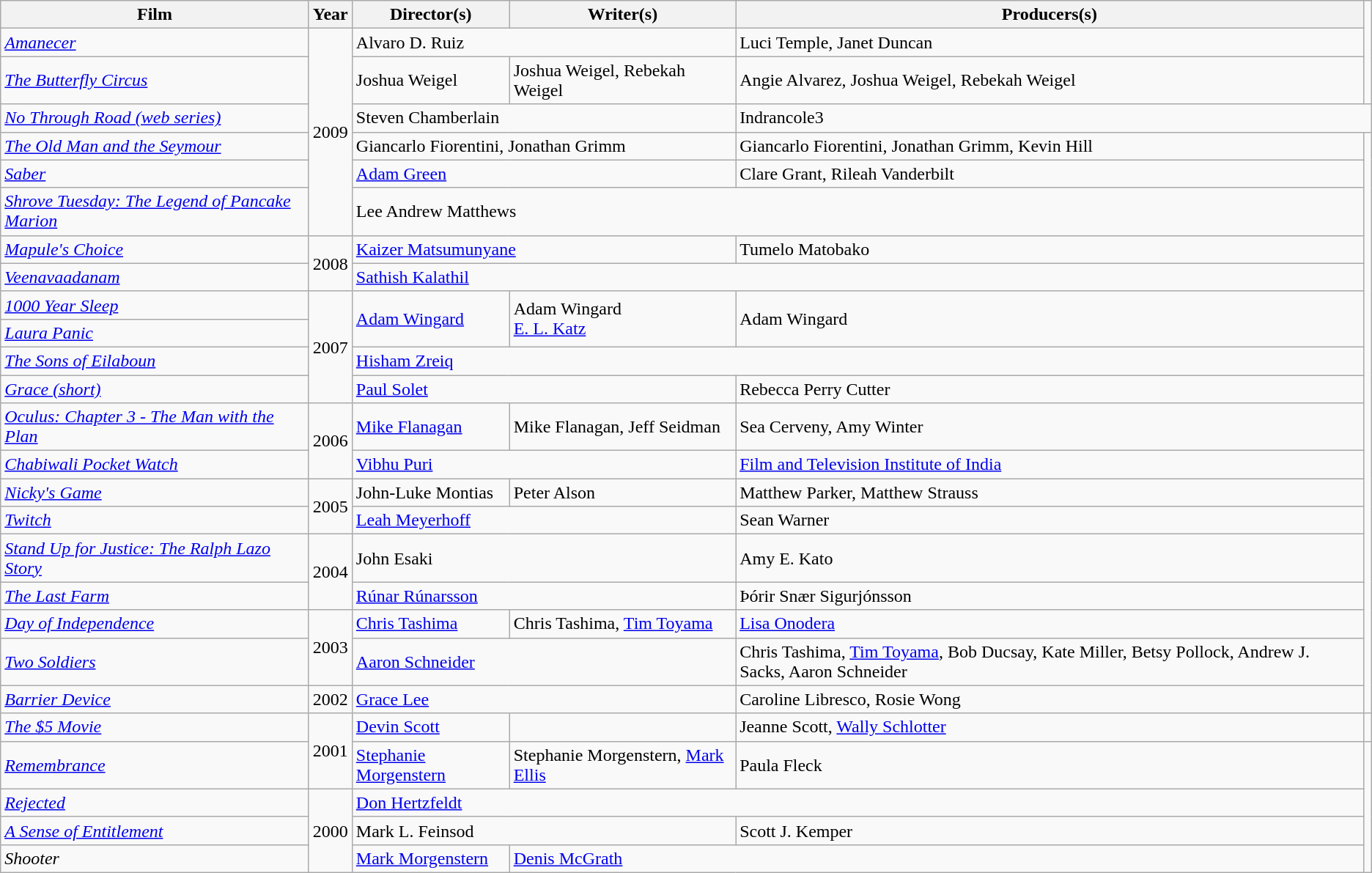<table class="wikitable sortable">
<tr>
<th>Film</th>
<th>Year</th>
<th>Director(s)</th>
<th>Writer(s)</th>
<th>Producers(s)</th>
</tr>
<tr>
<td><em><a href='#'>Amanecer</a></em></td>
<td rowspan="6">2009</td>
<td colspan="2">Alvaro D. Ruiz</td>
<td>Luci Temple, Janet Duncan</td>
</tr>
<tr>
<td><em><a href='#'>The Butterfly Circus</a></em></td>
<td>Joshua Weigel</td>
<td>Joshua Weigel, Rebekah Weigel</td>
<td>Angie Alvarez, Joshua Weigel, Rebekah Weigel</td>
</tr>
<tr>
<td><em><a href='#'>No Through Road (web series)</a> </em></td>
<td colspan="2">Steven Chamberlain</td>
<td colspan="3">Indrancole3</td>
</tr>
<tr>
<td><em><a href='#'>The Old Man and the Seymour</a></em></td>
<td colspan="2">Giancarlo Fiorentini, Jonathan Grimm</td>
<td>Giancarlo Fiorentini, Jonathan Grimm, Kevin Hill</td>
</tr>
<tr>
<td><em><a href='#'>Saber</a></em></td>
<td colspan="2"><a href='#'>Adam Green</a></td>
<td>Clare Grant, Rileah Vanderbilt</td>
</tr>
<tr>
<td><em><a href='#'>Shrove Tuesday: The Legend of Pancake Marion</a></em></td>
<td colspan="3">Lee Andrew Matthews</td>
</tr>
<tr>
<td><em><a href='#'>Mapule's Choice</a></em></td>
<td rowspan="2">2008</td>
<td colspan="2"><a href='#'>Kaizer Matsumunyane</a></td>
<td>Tumelo Matobako</td>
</tr>
<tr>
<td><em><a href='#'>Veenavaadanam</a></em></td>
<td colspan="3"><a href='#'>Sathish Kalathil</a></td>
</tr>
<tr>
<td><em><a href='#'>1000 Year Sleep</a></em></td>
<td rowspan="4">2007</td>
<td rowspan="2"><a href='#'>Adam Wingard</a></td>
<td rowspan="2">Adam Wingard<br><a href='#'>E. L. Katz</a></td>
<td rowspan="2">Adam Wingard</td>
</tr>
<tr>
<td><em><a href='#'>Laura Panic</a></em></td>
</tr>
<tr>
<td><em><a href='#'>The Sons of Eilaboun</a></em></td>
<td colspan="3"><a href='#'>Hisham Zreiq</a></td>
</tr>
<tr>
<td><em><a href='#'>Grace (short)</a></em></td>
<td colspan="2"><a href='#'>Paul Solet</a></td>
<td>Rebecca Perry Cutter</td>
</tr>
<tr>
<td><em><a href='#'>Oculus: Chapter 3 - The Man with the Plan</a></em></td>
<td rowspan="2">2006</td>
<td><a href='#'>Mike Flanagan</a></td>
<td>Mike Flanagan, Jeff Seidman</td>
<td>Sea Cerveny, Amy Winter</td>
</tr>
<tr>
<td><em><a href='#'>Chabiwali Pocket Watch</a></em></td>
<td colspan="2"><a href='#'>Vibhu Puri</a></td>
<td><a href='#'>Film and Television Institute of India</a></td>
</tr>
<tr>
<td><em><a href='#'>Nicky's Game</a></em></td>
<td rowspan="2">2005</td>
<td>John-Luke Montias</td>
<td>Peter Alson</td>
<td>Matthew Parker, Matthew Strauss</td>
</tr>
<tr>
<td><em><a href='#'>Twitch</a></em></td>
<td colspan="2"><a href='#'>Leah Meyerhoff</a></td>
<td>Sean Warner</td>
</tr>
<tr>
<td><em><a href='#'>Stand Up for Justice: The Ralph Lazo Story</a></em></td>
<td rowspan="2">2004</td>
<td colspan="2">John Esaki</td>
<td>Amy E. Kato</td>
</tr>
<tr>
<td><em><a href='#'>The Last Farm</a></em></td>
<td colspan="2"><a href='#'>Rúnar Rúnarsson</a></td>
<td>Þórir Snær Sigurjónsson</td>
</tr>
<tr>
<td><em><a href='#'>Day of Independence</a></em></td>
<td rowspan="2">2003</td>
<td><a href='#'>Chris Tashima</a></td>
<td>Chris Tashima, <a href='#'>Tim Toyama</a></td>
<td><a href='#'>Lisa Onodera</a></td>
</tr>
<tr>
<td><em><a href='#'>Two Soldiers</a></em></td>
<td colspan="2"><a href='#'>Aaron Schneider</a></td>
<td>Chris Tashima, <a href='#'>Tim Toyama</a>, Bob Ducsay, Kate Miller, Betsy Pollock, Andrew J. Sacks, Aaron Schneider</td>
</tr>
<tr>
<td><em><a href='#'>Barrier Device</a></em></td>
<td>2002</td>
<td colspan="2"><a href='#'>Grace Lee</a></td>
<td>Caroline Libresco, Rosie Wong</td>
</tr>
<tr>
<td><a href='#'><em>The $5 Movie</em></a></td>
<td rowspan="2">2001</td>
<td><a href='#'>Devin Scott</a></td>
<td></td>
<td>Jeanne Scott, <a href='#'>Wally Schlotter</a></td>
<td></td>
</tr>
<tr>
<td><em><a href='#'>Remembrance</a></em></td>
<td><a href='#'>Stephanie Morgenstern</a></td>
<td>Stephanie Morgenstern, <a href='#'>Mark Ellis</a></td>
<td>Paula Fleck</td>
</tr>
<tr>
<td><em><a href='#'>Rejected</a></em></td>
<td rowspan="3">2000</td>
<td colspan="3"><a href='#'>Don Hertzfeldt</a></td>
</tr>
<tr>
<td><em><a href='#'>A Sense of Entitlement</a></em></td>
<td colspan="2">Mark L. Feinsod</td>
<td>Scott J. Kemper</td>
</tr>
<tr>
<td><em>Shooter</em></td>
<td><a href='#'>Mark Morgenstern</a></td>
<td colspan="2"><a href='#'>Denis McGrath</a></td>
</tr>
</table>
